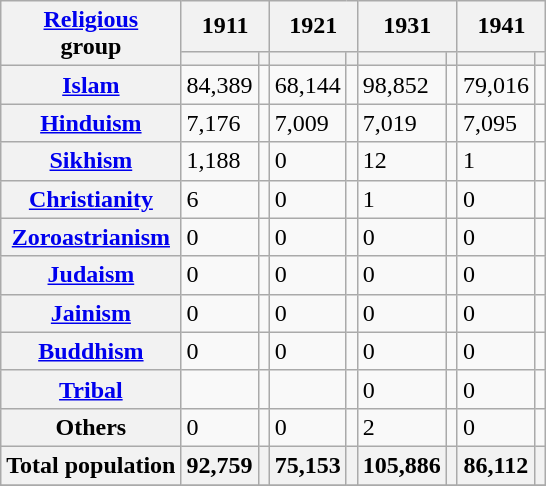<table class="wikitable sortable">
<tr>
<th rowspan="2"><a href='#'>Religious</a><br>group</th>
<th colspan="2">1911</th>
<th colspan="2">1921</th>
<th colspan="2">1931</th>
<th colspan="2">1941</th>
</tr>
<tr>
<th><a href='#'></a></th>
<th></th>
<th></th>
<th></th>
<th></th>
<th></th>
<th></th>
<th></th>
</tr>
<tr>
<th><a href='#'>Islam</a> </th>
<td>84,389</td>
<td></td>
<td>68,144</td>
<td></td>
<td>98,852</td>
<td></td>
<td>79,016</td>
<td></td>
</tr>
<tr>
<th><a href='#'>Hinduism</a> </th>
<td>7,176</td>
<td></td>
<td>7,009</td>
<td></td>
<td>7,019</td>
<td></td>
<td>7,095</td>
<td></td>
</tr>
<tr>
<th><a href='#'>Sikhism</a> </th>
<td>1,188</td>
<td></td>
<td>0</td>
<td></td>
<td>12</td>
<td></td>
<td>1</td>
<td></td>
</tr>
<tr>
<th><a href='#'>Christianity</a> </th>
<td>6</td>
<td></td>
<td>0</td>
<td></td>
<td>1</td>
<td></td>
<td>0</td>
<td></td>
</tr>
<tr>
<th><a href='#'>Zoroastrianism</a> </th>
<td>0</td>
<td></td>
<td>0</td>
<td></td>
<td>0</td>
<td></td>
<td>0</td>
<td></td>
</tr>
<tr>
<th><a href='#'>Judaism</a> </th>
<td>0</td>
<td></td>
<td>0</td>
<td></td>
<td>0</td>
<td></td>
<td>0</td>
<td></td>
</tr>
<tr>
<th><a href='#'>Jainism</a> </th>
<td>0</td>
<td></td>
<td>0</td>
<td></td>
<td>0</td>
<td></td>
<td>0</td>
<td></td>
</tr>
<tr>
<th><a href='#'>Buddhism</a> </th>
<td>0</td>
<td></td>
<td>0</td>
<td></td>
<td>0</td>
<td></td>
<td>0</td>
<td></td>
</tr>
<tr>
<th><a href='#'>Tribal</a></th>
<td></td>
<td></td>
<td></td>
<td></td>
<td>0</td>
<td></td>
<td>0</td>
<td></td>
</tr>
<tr>
<th>Others</th>
<td>0</td>
<td></td>
<td>0</td>
<td></td>
<td>2</td>
<td></td>
<td>0</td>
<td></td>
</tr>
<tr>
<th>Total population</th>
<th>92,759</th>
<th></th>
<th>75,153</th>
<th></th>
<th>105,886</th>
<th></th>
<th>86,112</th>
<th></th>
</tr>
<tr class="sortbottom">
</tr>
</table>
